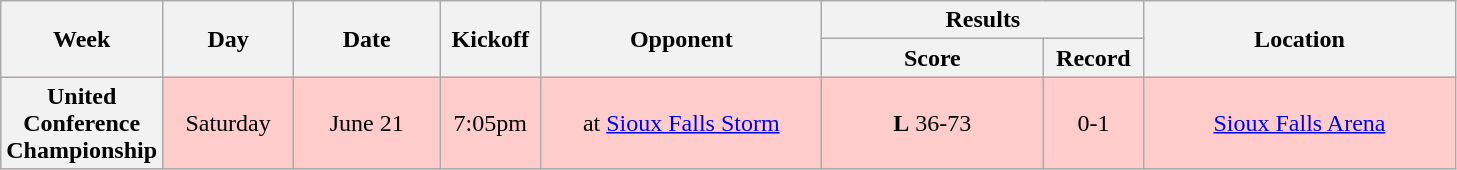<table class="wikitable">
<tr>
<th rowspan="2" width="40">Week</th>
<th rowspan="2" width="80">Day</th>
<th rowspan="2" width="90">Date</th>
<th rowspan="2" width="60">Kickoff</th>
<th rowspan="2" width="180">Opponent</th>
<th colspan="2" width="200">Results</th>
<th rowspan="2" width="200">Location</th>
</tr>
<tr>
<th width="140">Score</th>
<th width="60">Record</th>
</tr>
<tr align="center" bgcolor="#FFCCCC">
<th>United Conference Championship</th>
<td>Saturday</td>
<td>June 21</td>
<td>7:05pm</td>
<td>at <a href='#'>Sioux Falls Storm</a></td>
<td><strong>L</strong> 36-73</td>
<td>0-1</td>
<td><a href='#'>Sioux Falls Arena</a></td>
</tr>
</table>
